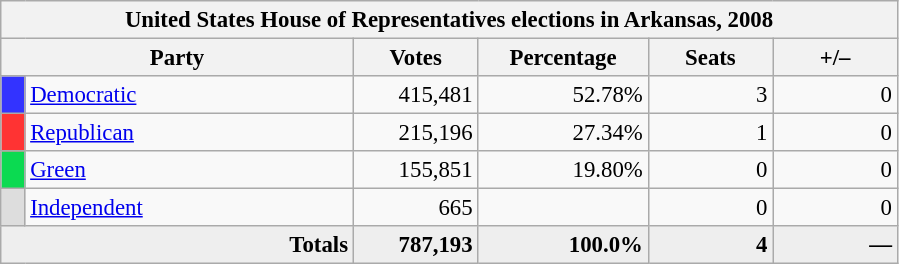<table class="wikitable" style="font-size: 95%;">
<tr>
<th colspan="6">United States House of Representatives elections in Arkansas, 2008</th>
</tr>
<tr>
<th colspan=2 style="width: 15em">Party</th>
<th style="width: 5em">Votes</th>
<th style="width: 7em">Percentage</th>
<th style="width: 5em">Seats</th>
<th style="width: 5em">+/–</th>
</tr>
<tr>
<th style="background:#33f; width:3px;"></th>
<td style="width: 130px"><a href='#'>Democratic</a></td>
<td style="text-align:right;">415,481</td>
<td style="text-align:right;">52.78%</td>
<td style="text-align:right;">3</td>
<td style="text-align:right;">0</td>
</tr>
<tr>
<th style="background:#f33; width:3px;"></th>
<td style="width: 130px"><a href='#'>Republican</a></td>
<td style="text-align:right;">215,196</td>
<td style="text-align:right;">27.34%</td>
<td style="text-align:right;">1</td>
<td style="text-align:right;">0</td>
</tr>
<tr>
<th style="background:#0bda51; width:3px;"></th>
<td style="width: 130px"><a href='#'>Green</a></td>
<td style="text-align:right;">155,851</td>
<td style="text-align:right;">19.80%</td>
<td style="text-align:right;">0</td>
<td style="text-align:right;">0</td>
</tr>
<tr>
<th style="background:#ddd; width:3px;"></th>
<td style="width: 130px"><a href='#'>Independent</a></td>
<td style="text-align:right;">665</td>
<td style="text-align:right;"></td>
<td style="text-align:right;">0</td>
<td style="text-align:right;">0</td>
</tr>
<tr style="background:#eee; text-align:right;">
<td colspan="2"><strong>Totals</strong></td>
<td><strong>787,193</strong></td>
<td><strong>100.0%</strong></td>
<td><strong>4</strong></td>
<td><strong>—</strong></td>
</tr>
</table>
